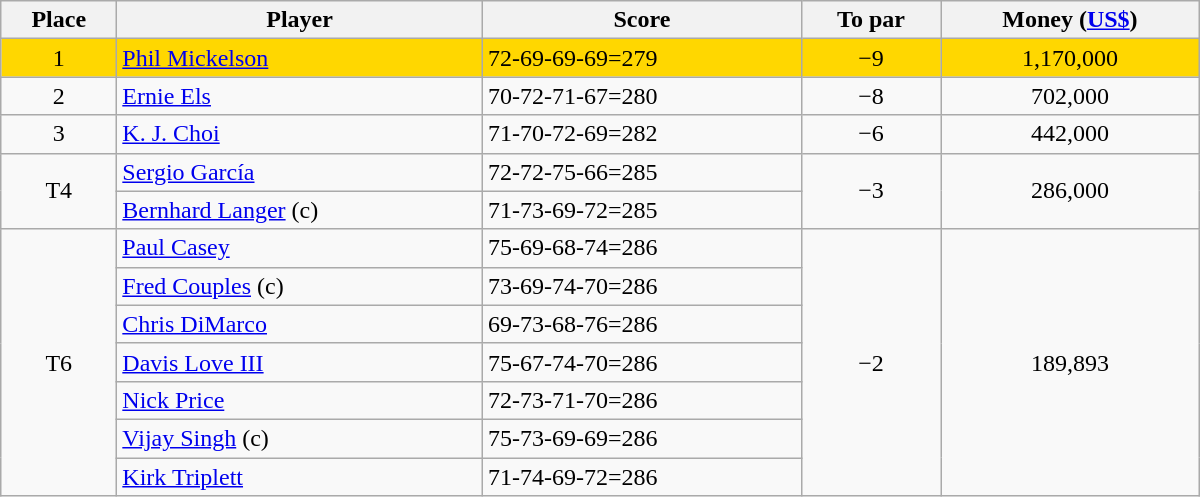<table class="wikitable" style="width:50em;margin-bottom:0;">
<tr>
<th>Place</th>
<th>Player</th>
<th>Score</th>
<th>To par</th>
<th>Money (<a href='#'>US$</a>)</th>
</tr>
<tr style="background:gold">
<td align=center>1</td>
<td> <a href='#'>Phil Mickelson</a></td>
<td>72-69-69-69=279</td>
<td align=center>−9</td>
<td align=center>1,170,000</td>
</tr>
<tr>
<td align=center>2</td>
<td> <a href='#'>Ernie Els</a></td>
<td>70-72-71-67=280</td>
<td align=center>−8</td>
<td align=center>702,000</td>
</tr>
<tr>
<td align=center>3</td>
<td> <a href='#'>K. J. Choi</a></td>
<td>71-70-72-69=282</td>
<td align=center>−6</td>
<td align=center>442,000</td>
</tr>
<tr>
<td rowspan=2 align=center>T4</td>
<td> <a href='#'>Sergio García</a></td>
<td>72-72-75-66=285</td>
<td rowspan=2 align=center>−3</td>
<td rowspan=2 align=center>286,000</td>
</tr>
<tr>
<td> <a href='#'>Bernhard Langer</a> (c)</td>
<td>71-73-69-72=285</td>
</tr>
<tr>
<td rowspan=7 align=center>T6</td>
<td> <a href='#'>Paul Casey</a></td>
<td>75-69-68-74=286</td>
<td rowspan=7 align=center>−2</td>
<td rowspan=7 align=center>189,893</td>
</tr>
<tr>
<td> <a href='#'>Fred Couples</a> (c)</td>
<td>73-69-74-70=286</td>
</tr>
<tr>
<td> <a href='#'>Chris DiMarco</a></td>
<td>69-73-68-76=286</td>
</tr>
<tr>
<td> <a href='#'>Davis Love III</a></td>
<td>75-67-74-70=286</td>
</tr>
<tr>
<td> <a href='#'>Nick Price</a></td>
<td>72-73-71-70=286</td>
</tr>
<tr>
<td> <a href='#'>Vijay Singh</a> (c)</td>
<td>75-73-69-69=286</td>
</tr>
<tr>
<td> <a href='#'>Kirk Triplett</a></td>
<td>71-74-69-72=286</td>
</tr>
</table>
